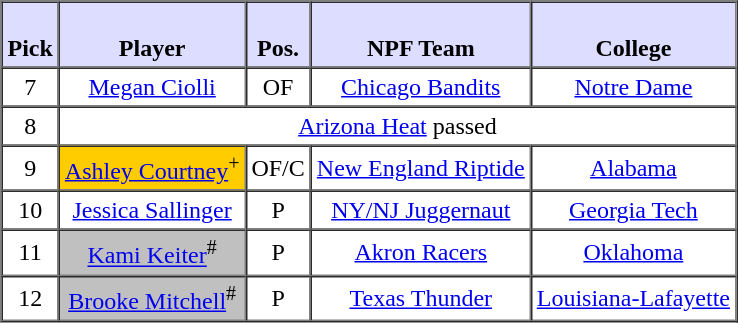<table style="text-align: center" border="1" cellpadding="3" cellspacing="0">
<tr>
<th style="background:#ddf;"><br>Pick</th>
<th style="background:#ddf;"><br>Player</th>
<th style="background:#ddf;"><br>Pos.</th>
<th style="background:#ddf;"><br>NPF Team</th>
<th style="background:#ddf;"><br>College</th>
</tr>
<tr>
<td>7</td>
<td><a href='#'>Megan Ciolli</a></td>
<td>OF</td>
<td><a href='#'>Chicago Bandits</a></td>
<td><a href='#'>Notre Dame</a></td>
</tr>
<tr>
<td>8</td>
<td colspan=4><a href='#'>Arizona Heat</a> passed</td>
</tr>
<tr>
<td>9</td>
<td style="background:#FFCC00;"><a href='#'>Ashley Courtney</a><sup>+</sup></td>
<td>OF/C</td>
<td><a href='#'>New England Riptide</a></td>
<td><a href='#'>Alabama</a></td>
</tr>
<tr>
<td>10</td>
<td><a href='#'>Jessica Sallinger</a></td>
<td>P</td>
<td><a href='#'>NY/NJ Juggernaut</a></td>
<td><a href='#'>Georgia Tech</a></td>
</tr>
<tr>
<td>11</td>
<td style="background:#C0C0C0;"><a href='#'>Kami Keiter</a><sup>#</sup></td>
<td>P</td>
<td><a href='#'>Akron Racers</a></td>
<td><a href='#'>Oklahoma</a></td>
</tr>
<tr>
<td>12</td>
<td style="background:#C0C0C0;"><a href='#'>Brooke Mitchell</a><sup>#</sup></td>
<td>P</td>
<td><a href='#'>Texas Thunder</a></td>
<td><a href='#'>Louisiana-Lafayette</a></td>
</tr>
</table>
